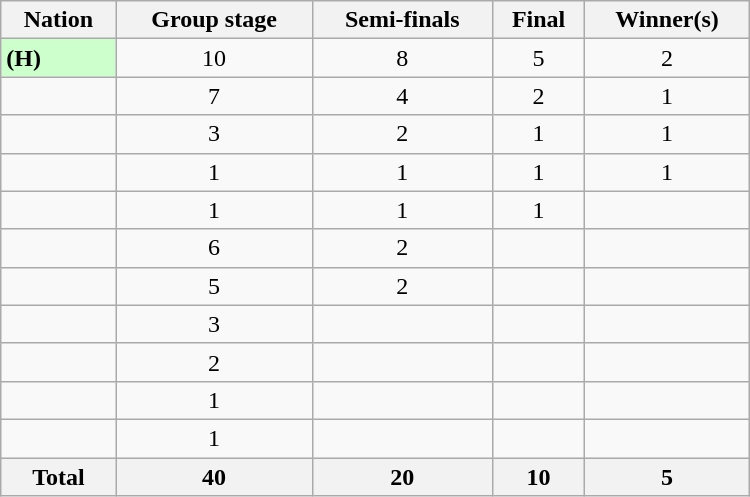<table class="wikitable sortable" style="text-align: center; width:500px ">
<tr>
<th>Nation</th>
<th>Group stage</th>
<th>Semi-finals</th>
<th>Final</th>
<th>Winner(s)</th>
</tr>
<tr>
<td align="left" bgcolor="#ccffcc"> <strong>(H)</strong></td>
<td>10</td>
<td>8</td>
<td>5</td>
<td>2</td>
</tr>
<tr>
<td align="left"></td>
<td>7</td>
<td>4</td>
<td>2</td>
<td>1</td>
</tr>
<tr>
<td align="left"></td>
<td>3</td>
<td>2</td>
<td>1</td>
<td>1</td>
</tr>
<tr>
<td align="left"></td>
<td>1</td>
<td>1</td>
<td>1</td>
<td>1</td>
</tr>
<tr>
<td align="left"></td>
<td>1</td>
<td>1</td>
<td>1</td>
<td></td>
</tr>
<tr>
<td align="left"></td>
<td>6</td>
<td>2</td>
<td></td>
<td></td>
</tr>
<tr>
<td align="left"></td>
<td>5</td>
<td>2</td>
<td></td>
<td></td>
</tr>
<tr>
<td align="left"></td>
<td>3</td>
<td></td>
<td></td>
<td></td>
</tr>
<tr>
<td align="left"></td>
<td>2</td>
<td></td>
<td></td>
<td></td>
</tr>
<tr>
<td align="left"></td>
<td>1</td>
<td></td>
<td></td>
<td></td>
</tr>
<tr>
<td align="left"></td>
<td>1</td>
<td></td>
<td></td>
<td></td>
</tr>
<tr>
<th>Total</th>
<th>40</th>
<th>20</th>
<th>10</th>
<th>5</th>
</tr>
</table>
